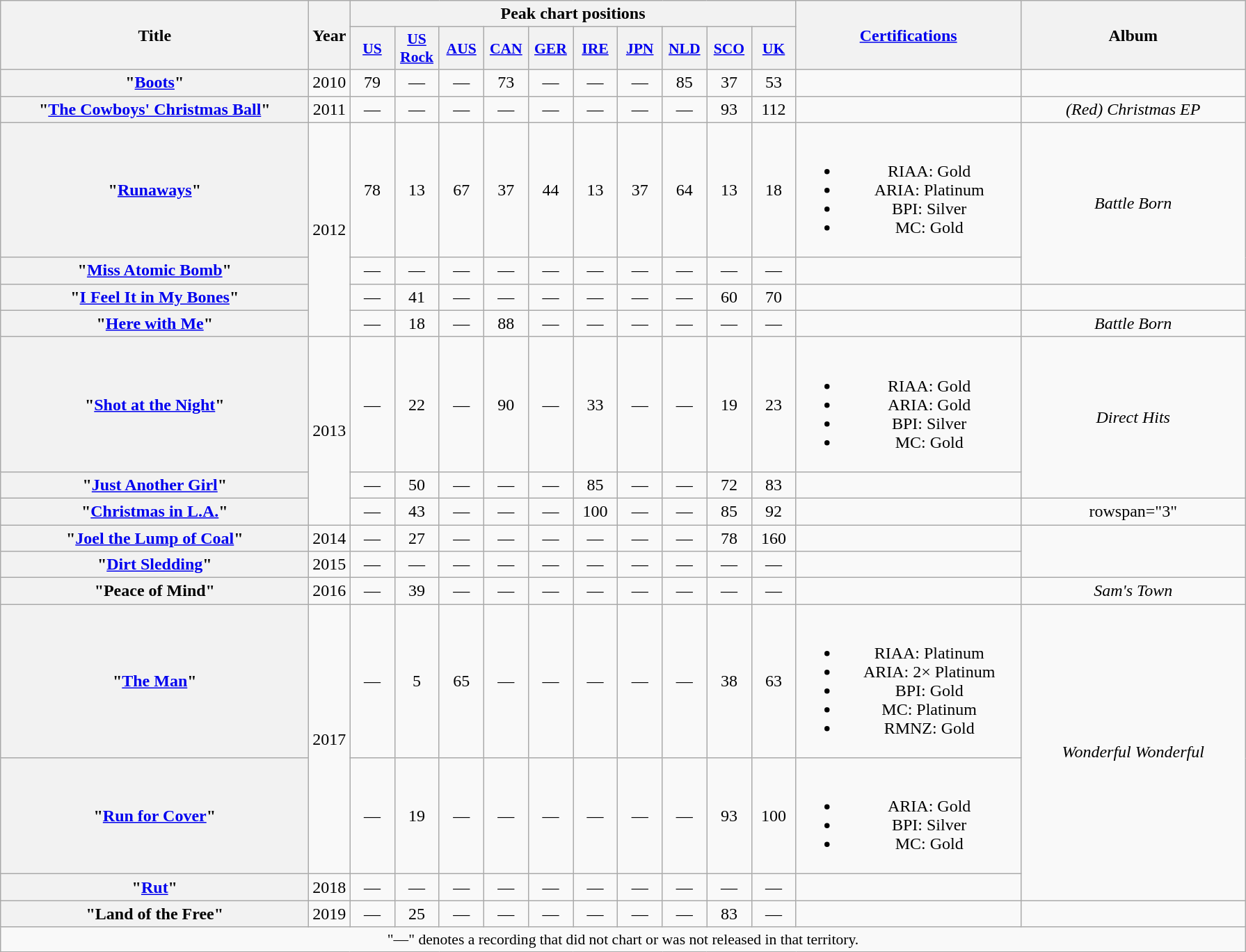<table class="wikitable plainrowheaders" style="text-align:center;">
<tr>
<th scope="col" rowspan="2" style="width:18em;">Title</th>
<th scope="col" rowspan="2" style="width:1em;">Year</th>
<th scope="col" colspan="10">Peak chart positions</th>
<th scope="col" rowspan="2" style="width:13em;"><a href='#'>Certifications</a></th>
<th scope="col" rowspan="2" style="width:13em;">Album</th>
</tr>
<tr>
<th scope="col" style="width:2.5em;font-size:90%;"><a href='#'>US</a><br></th>
<th scope="col" style="width:2.5em;font-size:90%;"><a href='#'>US<br>Rock</a><br></th>
<th scope="col" style="width:2.5em;font-size:90%;"><a href='#'>AUS</a><br></th>
<th scope="col" style="width:2.5em;font-size:90%;"><a href='#'>CAN</a><br></th>
<th scope="col" style="width:2.5em;font-size:90%;"><a href='#'>GER</a><br></th>
<th scope="col" style="width:2.5em;font-size:90%;"><a href='#'>IRE</a><br></th>
<th scope="col" style="width:2.5em;font-size:90%;"><a href='#'>JPN</a><br></th>
<th scope="col" style="width:2.5em;font-size:90%;"><a href='#'>NLD</a><br></th>
<th scope="col" style="width:2.5em;font-size:90%;"><a href='#'>SCO</a><br></th>
<th scope="col" style="width:2.5em;font-size:90%;"><a href='#'>UK</a><br></th>
</tr>
<tr>
<th scope="row">"<a href='#'>Boots</a>"</th>
<td>2010</td>
<td>79</td>
<td>—</td>
<td>—</td>
<td>73</td>
<td>—</td>
<td>—</td>
<td>—</td>
<td>85</td>
<td>37</td>
<td>53</td>
<td></td>
<td></td>
</tr>
<tr>
<th scope="row">"<a href='#'>The Cowboys' Christmas Ball</a>"</th>
<td>2011</td>
<td>—</td>
<td>—</td>
<td>—</td>
<td>—</td>
<td>—</td>
<td>—</td>
<td>—</td>
<td>—</td>
<td>93</td>
<td>112</td>
<td></td>
<td><em>(Red) Christmas EP</em></td>
</tr>
<tr>
<th scope="row">"<a href='#'>Runaways</a>"</th>
<td rowspan="4">2012</td>
<td>78</td>
<td>13</td>
<td>67</td>
<td>37</td>
<td>44</td>
<td>13</td>
<td>37</td>
<td>64</td>
<td>13</td>
<td>18</td>
<td><br><ul><li>RIAA: Gold</li><li>ARIA: Platinum</li><li>BPI: Silver</li><li>MC: Gold</li></ul></td>
<td rowspan="2"><em>Battle Born</em></td>
</tr>
<tr>
<th scope="row">"<a href='#'>Miss Atomic Bomb</a>"</th>
<td>—</td>
<td>—</td>
<td>—</td>
<td>—</td>
<td>—</td>
<td>—</td>
<td>—</td>
<td>—</td>
<td>—</td>
<td>—</td>
<td></td>
</tr>
<tr>
<th scope="row">"<a href='#'>I Feel It in My Bones</a>"</th>
<td>—</td>
<td>41</td>
<td>—</td>
<td>—</td>
<td>—</td>
<td>—</td>
<td>—</td>
<td>—</td>
<td>60</td>
<td>70</td>
<td></td>
<td></td>
</tr>
<tr>
<th scope="row">"<a href='#'>Here with Me</a>"</th>
<td>—</td>
<td>18</td>
<td>—</td>
<td>88</td>
<td>—</td>
<td>—</td>
<td>—</td>
<td>—</td>
<td>—</td>
<td>—</td>
<td></td>
<td><em>Battle Born</em></td>
</tr>
<tr>
<th scope="row">"<a href='#'>Shot at the Night</a>"</th>
<td rowspan="3">2013</td>
<td>—</td>
<td>22</td>
<td>—</td>
<td>90</td>
<td>—</td>
<td>33</td>
<td>—</td>
<td>—</td>
<td>19</td>
<td>23</td>
<td><br><ul><li>RIAA: Gold</li><li>ARIA: Gold</li><li>BPI: Silver</li><li>MC: Gold</li></ul></td>
<td rowspan="2"><em>Direct Hits</em></td>
</tr>
<tr>
<th scope="row">"<a href='#'>Just Another Girl</a>"</th>
<td>—</td>
<td>50</td>
<td>—</td>
<td>—</td>
<td>—</td>
<td>85</td>
<td>—</td>
<td>—</td>
<td>72</td>
<td>83</td>
</tr>
<tr>
<th scope="row">"<a href='#'>Christmas in L.A.</a>"<br></th>
<td>—</td>
<td>43</td>
<td>—</td>
<td>—</td>
<td>—</td>
<td>100</td>
<td>—</td>
<td>—</td>
<td>85</td>
<td>92</td>
<td></td>
<td>rowspan="3" </td>
</tr>
<tr>
<th scope="row">"<a href='#'>Joel the Lump of Coal</a>"<br></th>
<td>2014</td>
<td>—</td>
<td>27</td>
<td>—</td>
<td>—</td>
<td>—</td>
<td>—</td>
<td>—</td>
<td>—</td>
<td>78</td>
<td>160</td>
<td></td>
</tr>
<tr>
<th scope="row">"<a href='#'>Dirt Sledding</a>"<br></th>
<td>2015</td>
<td>—</td>
<td>—</td>
<td>—</td>
<td>—</td>
<td>—</td>
<td>—</td>
<td>—</td>
<td>—</td>
<td>—</td>
<td>—</td>
<td></td>
</tr>
<tr>
<th scope="row">"Peace of Mind"</th>
<td>2016</td>
<td>—</td>
<td>39</td>
<td>—</td>
<td>—</td>
<td>—</td>
<td>—</td>
<td>—</td>
<td>—</td>
<td>—</td>
<td>—</td>
<td></td>
<td><em>Sam's Town</em><br></td>
</tr>
<tr>
<th scope="row">"<a href='#'>The Man</a>"</th>
<td rowspan="2">2017</td>
<td>—</td>
<td>5</td>
<td>65</td>
<td>—</td>
<td>—</td>
<td>—</td>
<td>—</td>
<td>—</td>
<td>38</td>
<td>63</td>
<td><br><ul><li>RIAA: Platinum</li><li>ARIA: 2× Platinum</li><li>BPI: Gold</li><li>MC: Platinum</li><li>RMNZ: Gold</li></ul></td>
<td rowspan="3"><em>Wonderful Wonderful</em></td>
</tr>
<tr>
<th scope="row">"<a href='#'>Run for Cover</a>"</th>
<td>—</td>
<td>19</td>
<td>—</td>
<td>—</td>
<td>—</td>
<td>—</td>
<td>—</td>
<td>—</td>
<td>93</td>
<td>100</td>
<td><br><ul><li>ARIA: Gold</li><li>BPI: Silver</li><li>MC: Gold</li></ul></td>
</tr>
<tr>
<th scope="row">"<a href='#'>Rut</a>"</th>
<td>2018</td>
<td>—</td>
<td>—</td>
<td>—</td>
<td>—</td>
<td>—</td>
<td>—</td>
<td>—</td>
<td>—</td>
<td>—</td>
<td>—</td>
<td></td>
</tr>
<tr>
<th scope="row">"Land of the Free"</th>
<td>2019</td>
<td>—</td>
<td>25</td>
<td>—</td>
<td>—</td>
<td>—</td>
<td>—</td>
<td>—</td>
<td>—</td>
<td>83</td>
<td>—</td>
<td></td>
<td></td>
</tr>
<tr>
<td colspan="16" style="font-size:90%">"—" denotes a recording that did not chart or was not released in that territory.</td>
</tr>
</table>
